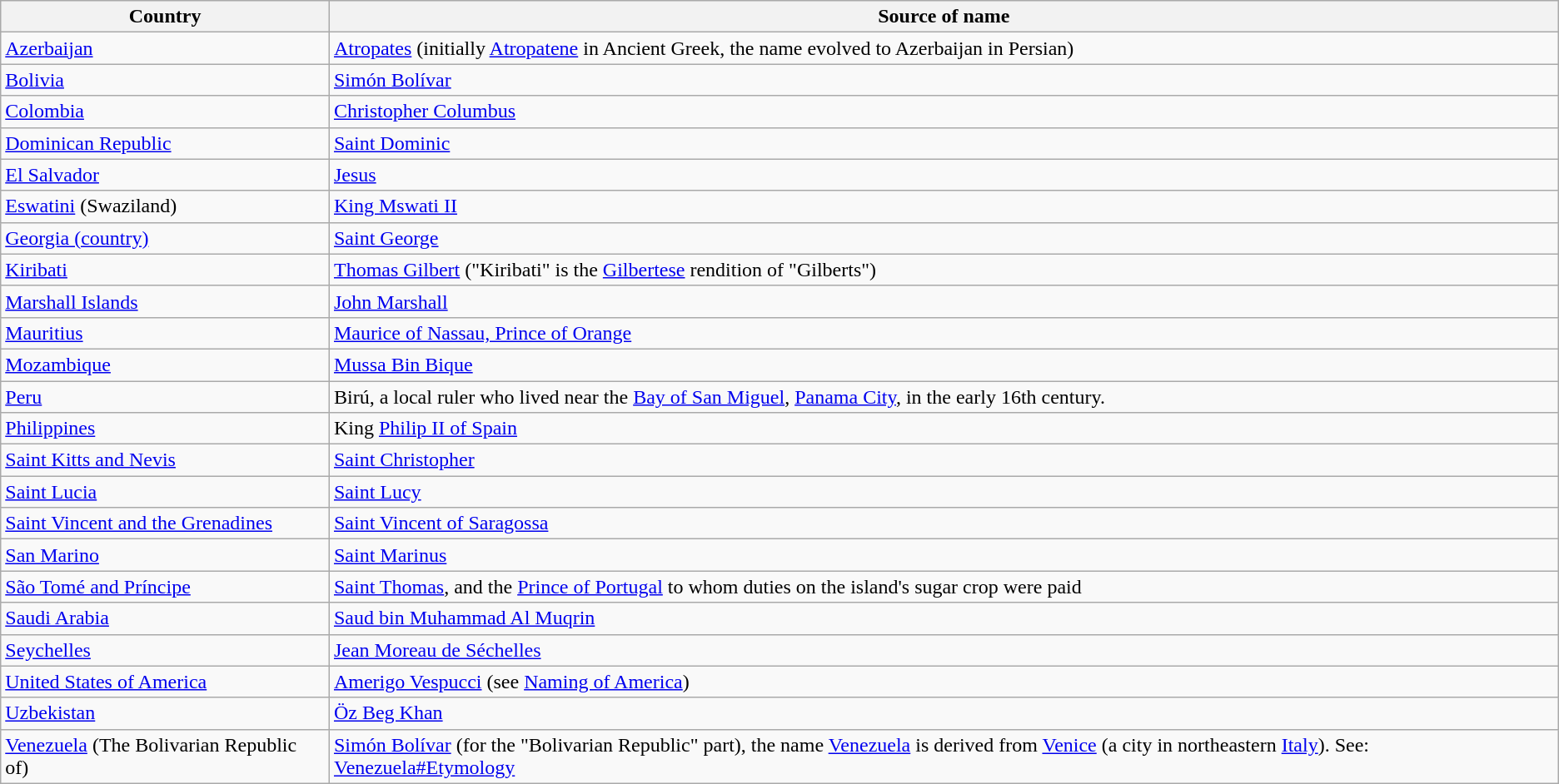<table class="wikitable">
<tr>
<th>Country</th>
<th>Source of name</th>
</tr>
<tr>
<td><a href='#'>Azerbaijan</a></td>
<td><a href='#'>Atropates</a> (initially <a href='#'>Atropatene</a> in Ancient Greek, the name evolved to Azerbaijan in Persian)</td>
</tr>
<tr>
<td><a href='#'>Bolivia</a></td>
<td><a href='#'>Simón Bolívar</a></td>
</tr>
<tr>
<td><a href='#'>Colombia</a></td>
<td><a href='#'>Christopher Columbus</a></td>
</tr>
<tr>
<td><a href='#'>Dominican Republic</a></td>
<td><a href='#'>Saint Dominic</a></td>
</tr>
<tr>
<td><a href='#'>El Salvador</a></td>
<td><a href='#'>Jesus</a></td>
</tr>
<tr>
<td><a href='#'>Eswatini</a> (Swaziland)</td>
<td><a href='#'>King Mswati II</a></td>
</tr>
<tr>
<td><a href='#'>Georgia (country)</a></td>
<td><a href='#'>Saint George</a></td>
</tr>
<tr>
<td><a href='#'>Kiribati</a></td>
<td><a href='#'>Thomas Gilbert</a> ("Kiribati" is the <a href='#'>Gilbertese</a> rendition of "Gilberts")</td>
</tr>
<tr>
<td><a href='#'>Marshall Islands</a></td>
<td><a href='#'>John Marshall</a></td>
</tr>
<tr>
<td><a href='#'>Mauritius</a></td>
<td><a href='#'>Maurice of Nassau, Prince of Orange</a></td>
</tr>
<tr>
<td><a href='#'>Mozambique</a></td>
<td><a href='#'>Mussa Bin Bique</a></td>
</tr>
<tr>
<td><a href='#'>Peru</a></td>
<td>Birú, a local ruler who lived near the <a href='#'>Bay of San Miguel</a>, <a href='#'>Panama City</a>, in the early 16th century.</td>
</tr>
<tr>
<td><a href='#'>Philippines</a></td>
<td>King <a href='#'>Philip II of Spain</a></td>
</tr>
<tr>
<td><a href='#'>Saint Kitts and Nevis</a></td>
<td><a href='#'>Saint Christopher</a></td>
</tr>
<tr>
<td><a href='#'>Saint Lucia</a></td>
<td><a href='#'>Saint Lucy</a></td>
</tr>
<tr>
<td><a href='#'>Saint Vincent and the Grenadines</a></td>
<td><a href='#'>Saint Vincent of Saragossa</a></td>
</tr>
<tr>
<td><a href='#'>San Marino</a></td>
<td><a href='#'>Saint Marinus</a></td>
</tr>
<tr>
<td><a href='#'>São Tomé and Príncipe</a></td>
<td><a href='#'>Saint Thomas</a>, and the <a href='#'>Prince of Portugal</a> to whom duties on the island's sugar crop were paid</td>
</tr>
<tr>
<td><a href='#'>Saudi Arabia</a></td>
<td><a href='#'>Saud bin Muhammad Al Muqrin</a></td>
</tr>
<tr>
<td><a href='#'>Seychelles</a></td>
<td><a href='#'>Jean Moreau de Séchelles</a></td>
</tr>
<tr>
<td><a href='#'>United States of America</a></td>
<td><a href='#'>Amerigo Vespucci</a> (see <a href='#'>Naming of America</a>)</td>
</tr>
<tr>
<td><a href='#'>Uzbekistan</a></td>
<td><a href='#'>Öz Beg Khan</a></td>
</tr>
<tr>
<td><a href='#'>Venezuela</a> (The Bolivarian Republic of)</td>
<td><a href='#'>Simón Bolívar</a> (for the "Bolivarian Republic" part), the name <a href='#'>Venezuela</a> is derived from <a href='#'>Venice</a> (a city in northeastern <a href='#'>Italy</a>). See: <a href='#'>Venezuela#Etymology</a></td>
</tr>
</table>
